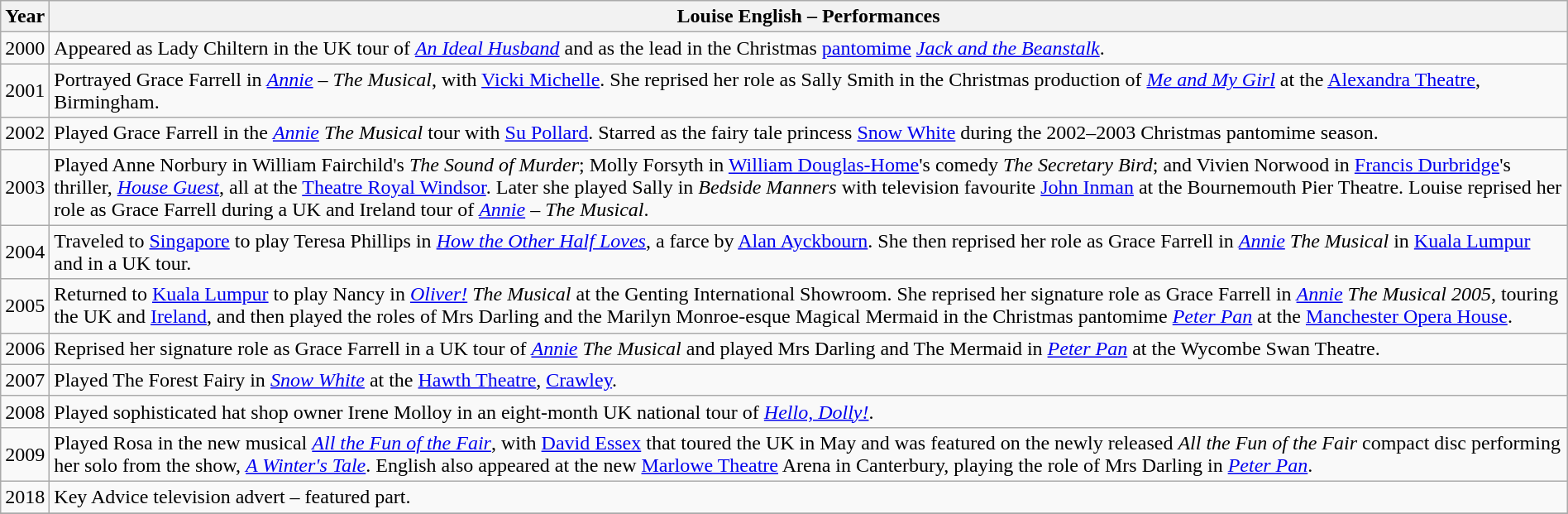<table class="wikitable" style="width:100%">
<tr>
<th>Year</th>
<th>Louise English – Performances</th>
</tr>
<tr>
<td>2000</td>
<td align="left">Appeared as Lady Chiltern in the UK tour of <em><a href='#'>An Ideal Husband</a></em> and as the lead in the Christmas <a href='#'>pantomime</a> <em><a href='#'>Jack and the Beanstalk</a></em>.</td>
</tr>
<tr>
<td>2001</td>
<td align="left">Portrayed Grace Farrell in <em><a href='#'>Annie</a> – The Musical</em>, with <a href='#'>Vicki Michelle</a>.  She reprised her role as Sally Smith in the Christmas production of <em><a href='#'>Me and My Girl</a></em> at the <a href='#'>Alexandra Theatre</a>, Birmingham.</td>
</tr>
<tr>
<td>2002</td>
<td align="left">Played Grace Farrell in the <em><a href='#'>Annie</a> The Musical</em> tour with <a href='#'>Su Pollard</a>.  Starred as the fairy tale princess <a href='#'>Snow White</a> during the 2002–2003 Christmas pantomime season.</td>
</tr>
<tr>
<td>2003</td>
<td align="left">Played Anne Norbury in William Fairchild's <em>The Sound of Murder</em>; Molly Forsyth in <a href='#'>William Douglas-Home</a>'s comedy <em>The Secretary Bird</em>; and Vivien Norwood in <a href='#'>Francis Durbridge</a>'s thriller, <em><a href='#'>House Guest</a></em>, all at the <a href='#'>Theatre Royal Windsor</a>.  Later she played Sally in <em>Bedside Manners</em> with television favourite <a href='#'>John Inman</a> at the Bournemouth Pier Theatre.  Louise reprised her role as Grace Farrell during a UK and Ireland tour of <em><a href='#'>Annie</a> – The Musical</em>.</td>
</tr>
<tr>
<td>2004</td>
<td align="left">Traveled to <a href='#'>Singapore</a> to play Teresa Phillips in <em><a href='#'>How the Other Half Loves</a></em>, a farce by <a href='#'>Alan Ayckbourn</a>.  She then reprised her role as Grace Farrell in <em><a href='#'>Annie</a> The Musical</em> in <a href='#'>Kuala Lumpur</a> and in a UK tour.</td>
</tr>
<tr>
<td>2005</td>
<td align="left">Returned to <a href='#'>Kuala Lumpur</a> to play Nancy in <em><a href='#'>Oliver!</a> The Musical</em> at the Genting International Showroom.  She reprised her signature role as Grace Farrell in <em><a href='#'>Annie</a> The Musical 2005</em>, touring the UK and <a href='#'>Ireland</a>, and then played the roles of Mrs Darling and the Marilyn Monroe-esque Magical Mermaid in the Christmas pantomime <em><a href='#'>Peter Pan</a></em> at the <a href='#'>Manchester Opera House</a>.</td>
</tr>
<tr>
<td>2006</td>
<td align="left">Reprised her signature role as Grace Farrell in a UK tour of <em><a href='#'>Annie</a> The Musical</em> and played Mrs Darling and The Mermaid in <em><a href='#'>Peter Pan</a></em> at the Wycombe Swan Theatre.</td>
</tr>
<tr>
<td>2007</td>
<td align="left">Played The Forest Fairy in <em><a href='#'>Snow White</a></em> at the <a href='#'>Hawth Theatre</a>, <a href='#'>Crawley</a>.</td>
</tr>
<tr>
<td>2008</td>
<td align="left">Played sophisticated hat shop owner Irene Molloy in an eight-month UK national tour of <a href='#'><em>Hello, Dolly!</em></a>.</td>
</tr>
<tr>
<td>2009</td>
<td align="left">Played Rosa in the new musical <em><a href='#'>All the Fun of the Fair</a></em>, with <a href='#'>David Essex</a> that toured the UK in May and was featured on the newly released <em>All the Fun of the Fair</em> compact disc performing her solo from the show, <em><a href='#'>A Winter's Tale</a></em>. English also appeared at the new <a href='#'>Marlowe Theatre</a> Arena in Canterbury, playing the role of Mrs Darling in <em><a href='#'>Peter Pan</a></em>.</td>
</tr>
<tr>
<td>2018</td>
<td align="left">Key Advice television advert – featured part.</td>
</tr>
<tr>
</tr>
</table>
